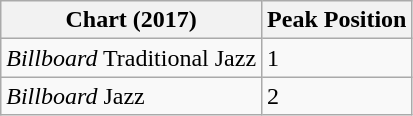<table class="wikitable">
<tr>
<th>Chart (2017)</th>
<th>Peak Position</th>
</tr>
<tr>
<td><em>Billboard</em> Traditional Jazz</td>
<td>1</td>
</tr>
<tr>
<td><em>Billboard</em> Jazz</td>
<td>2</td>
</tr>
</table>
